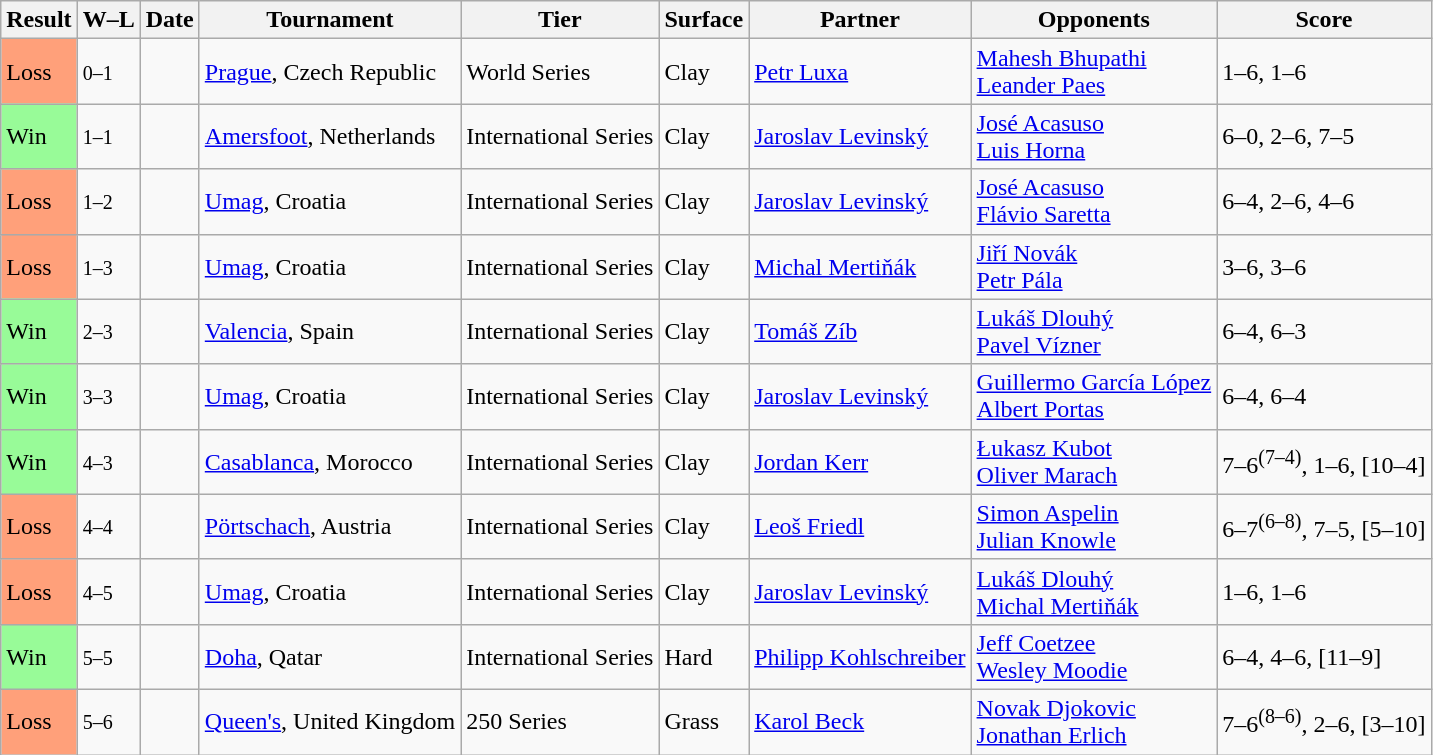<table class="sortable wikitable">
<tr>
<th>Result</th>
<th class="unsortable">W–L</th>
<th>Date</th>
<th>Tournament</th>
<th>Tier</th>
<th>Surface</th>
<th>Partner</th>
<th>Opponents</th>
<th class="unsortable">Score</th>
</tr>
<tr>
<td style="background:#ffa07a;">Loss</td>
<td><small>0–1</small></td>
<td><a href='#'></a></td>
<td><a href='#'>Prague</a>, Czech Republic</td>
<td>World Series</td>
<td>Clay</td>
<td> <a href='#'>Petr Luxa</a></td>
<td> <a href='#'>Mahesh Bhupathi</a> <br>  <a href='#'>Leander Paes</a></td>
<td>1–6, 1–6</td>
</tr>
<tr>
<td style="background:#98fb98;">Win</td>
<td><small>1–1</small></td>
<td><a href='#'></a></td>
<td><a href='#'>Amersfoot</a>, Netherlands</td>
<td>International Series</td>
<td>Clay</td>
<td> <a href='#'>Jaroslav Levinský</a></td>
<td> <a href='#'>José Acasuso</a> <br>  <a href='#'>Luis Horna</a></td>
<td>6–0, 2–6, 7–5</td>
</tr>
<tr>
<td style="background:#ffa07a;">Loss</td>
<td><small>1–2</small></td>
<td><a href='#'></a></td>
<td><a href='#'>Umag</a>, Croatia</td>
<td>International Series</td>
<td>Clay</td>
<td> <a href='#'>Jaroslav Levinský</a></td>
<td> <a href='#'>José Acasuso</a> <br>  <a href='#'>Flávio Saretta</a></td>
<td>6–4, 2–6, 4–6</td>
</tr>
<tr>
<td style="background:#ffa07a;">Loss</td>
<td><small>1–3</small></td>
<td><a href='#'></a></td>
<td><a href='#'>Umag</a>, Croatia</td>
<td>International Series</td>
<td>Clay</td>
<td> <a href='#'>Michal Mertiňák</a></td>
<td> <a href='#'>Jiří Novák</a> <br>  <a href='#'>Petr Pála</a></td>
<td>3–6, 3–6</td>
</tr>
<tr>
<td style="background:#98fb98;">Win</td>
<td><small>2–3</small></td>
<td><a href='#'></a></td>
<td><a href='#'>Valencia</a>, Spain</td>
<td>International Series</td>
<td>Clay</td>
<td> <a href='#'>Tomáš Zíb</a></td>
<td> <a href='#'>Lukáš Dlouhý</a> <br>  <a href='#'>Pavel Vízner</a></td>
<td>6–4, 6–3</td>
</tr>
<tr>
<td style="background:#98fb98;">Win</td>
<td><small>3–3</small></td>
<td><a href='#'></a></td>
<td><a href='#'>Umag</a>, Croatia</td>
<td>International Series</td>
<td>Clay</td>
<td> <a href='#'>Jaroslav Levinský</a></td>
<td> <a href='#'>Guillermo García López</a> <br>  <a href='#'>Albert Portas</a></td>
<td>6–4, 6–4</td>
</tr>
<tr>
<td style="background:#98fb98;">Win</td>
<td><small>4–3</small></td>
<td><a href='#'></a></td>
<td><a href='#'>Casablanca</a>, Morocco</td>
<td>International Series</td>
<td>Clay</td>
<td> <a href='#'>Jordan Kerr</a></td>
<td> <a href='#'>Łukasz Kubot</a> <br>  <a href='#'>Oliver Marach</a></td>
<td>7–6<sup>(7–4)</sup>, 1–6, [10–4]</td>
</tr>
<tr>
<td style="background:#ffa07a;">Loss</td>
<td><small>4–4</small></td>
<td><a href='#'></a></td>
<td><a href='#'>Pörtschach</a>, Austria</td>
<td>International Series</td>
<td>Clay</td>
<td> <a href='#'>Leoš Friedl</a></td>
<td> <a href='#'>Simon Aspelin</a> <br>  <a href='#'>Julian Knowle</a></td>
<td>6–7<sup>(6–8)</sup>, 7–5, [5–10]</td>
</tr>
<tr>
<td style="background:#ffa07a;">Loss</td>
<td><small>4–5</small></td>
<td><a href='#'></a></td>
<td><a href='#'>Umag</a>, Croatia</td>
<td>International Series</td>
<td>Clay</td>
<td> <a href='#'>Jaroslav Levinský</a></td>
<td> <a href='#'>Lukáš Dlouhý</a> <br>  <a href='#'>Michal Mertiňák</a></td>
<td>1–6, 1–6</td>
</tr>
<tr>
<td style="background:#98fb98;">Win</td>
<td><small>5–5</small></td>
<td><a href='#'></a></td>
<td><a href='#'>Doha</a>, Qatar</td>
<td>International Series</td>
<td>Hard</td>
<td> <a href='#'>Philipp Kohlschreiber</a></td>
<td> <a href='#'>Jeff Coetzee</a> <br>  <a href='#'>Wesley Moodie</a></td>
<td>6–4, 4–6, [11–9]</td>
</tr>
<tr>
<td style="background:#ffa07a;">Loss</td>
<td><small>5–6</small></td>
<td><a href='#'></a></td>
<td><a href='#'>Queen's</a>, United Kingdom</td>
<td>250 Series</td>
<td>Grass</td>
<td> <a href='#'>Karol Beck</a></td>
<td> <a href='#'>Novak Djokovic</a> <br>  <a href='#'>Jonathan Erlich</a></td>
<td>7–6<sup>(8–6)</sup>, 2–6, [3–10]</td>
</tr>
</table>
